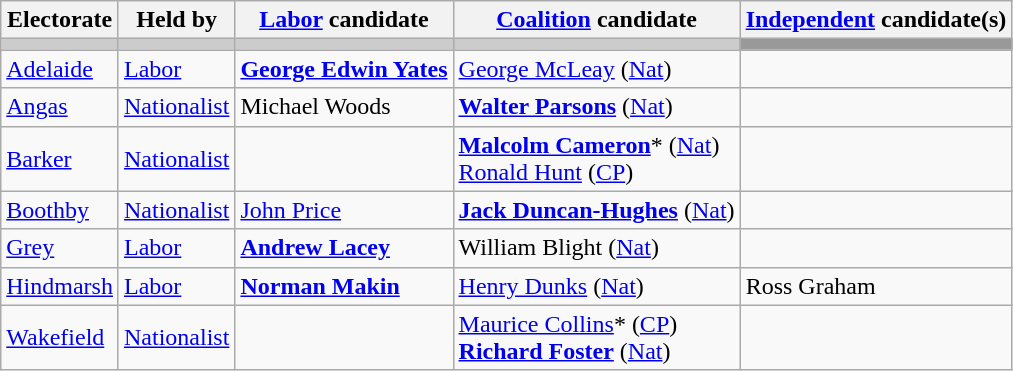<table class="wikitable">
<tr>
<th>Electorate</th>
<th>Held by</th>
<th><a href='#'>Labor</a> candidate</th>
<th><a href='#'>Coalition</a> candidate</th>
<th><a href='#'>Independent</a> candidate(s)</th>
</tr>
<tr bgcolor="#cccccc">
<td></td>
<td></td>
<td></td>
<td></td>
<td bgcolor="#999999"></td>
</tr>
<tr>
<td><a href='#'>Adelaide</a></td>
<td><a href='#'>Labor</a></td>
<td><strong><a href='#'>George Edwin Yates</a></strong></td>
<td><a href='#'>George McLeay</a> (<a href='#'>Nat</a>)</td>
<td></td>
</tr>
<tr>
<td><a href='#'>Angas</a></td>
<td><a href='#'>Nationalist</a></td>
<td>Michael Woods</td>
<td><strong><a href='#'>Walter Parsons</a></strong> (<a href='#'>Nat</a>)</td>
<td></td>
</tr>
<tr>
<td><a href='#'>Barker</a></td>
<td><a href='#'>Nationalist</a></td>
<td></td>
<td><strong><a href='#'>Malcolm Cameron</a></strong>* (<a href='#'>Nat</a>)<br><a href='#'>Ronald Hunt</a> (<a href='#'>CP</a>)</td>
<td></td>
</tr>
<tr>
<td><a href='#'>Boothby</a></td>
<td><a href='#'>Nationalist</a></td>
<td><a href='#'>John Price</a></td>
<td><strong><a href='#'>Jack Duncan-Hughes</a></strong> (<a href='#'>Nat</a>)</td>
<td></td>
</tr>
<tr>
<td><a href='#'>Grey</a></td>
<td><a href='#'>Labor</a></td>
<td><strong><a href='#'>Andrew Lacey</a></strong></td>
<td>William Blight (<a href='#'>Nat</a>)</td>
<td></td>
</tr>
<tr>
<td><a href='#'>Hindmarsh</a></td>
<td><a href='#'>Labor</a></td>
<td><strong><a href='#'>Norman Makin</a></strong></td>
<td><a href='#'>Henry Dunks</a> (<a href='#'>Nat</a>)</td>
<td>Ross Graham</td>
</tr>
<tr>
<td><a href='#'>Wakefield</a></td>
<td><a href='#'>Nationalist</a></td>
<td></td>
<td><a href='#'>Maurice Collins</a>* (<a href='#'>CP</a>)<br><strong><a href='#'>Richard Foster</a></strong> (<a href='#'>Nat</a>)</td>
<td></td>
</tr>
</table>
